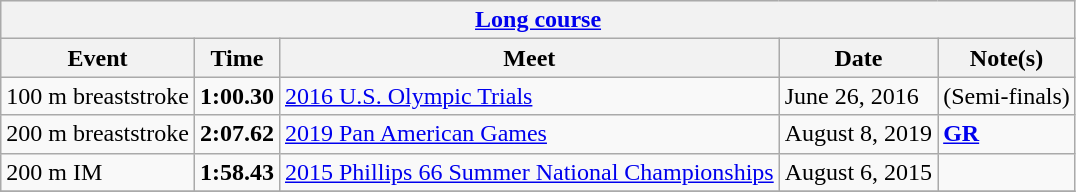<table class="wikitable">
<tr style="background:#eee;">
<th colspan="5"><a href='#'>Long course</a></th>
</tr>
<tr style="background:#eee;">
<th>Event</th>
<th>Time</th>
<th>Meet</th>
<th>Date</th>
<th>Note(s)</th>
</tr>
<tr>
<td>100 m breaststroke</td>
<td style="text-align:center;"><strong>1:00.30</strong></td>
<td><a href='#'>2016 U.S. Olympic Trials</a></td>
<td>June 26, 2016</td>
<td>(Semi-finals)</td>
</tr>
<tr>
<td>200 m breaststroke</td>
<td style="text-align:center;"><strong>2:07.62</strong></td>
<td><a href='#'>2019 Pan American Games</a></td>
<td>August 8, 2019</td>
<td><a href='#'><strong>GR</strong></a></td>
</tr>
<tr>
<td>200 m IM</td>
<td style="text-align:center;"><strong>1:58.43</strong></td>
<td><a href='#'>2015 Phillips 66 Summer National Championships</a></td>
<td>August 6, 2015</td>
<td></td>
</tr>
<tr>
</tr>
</table>
